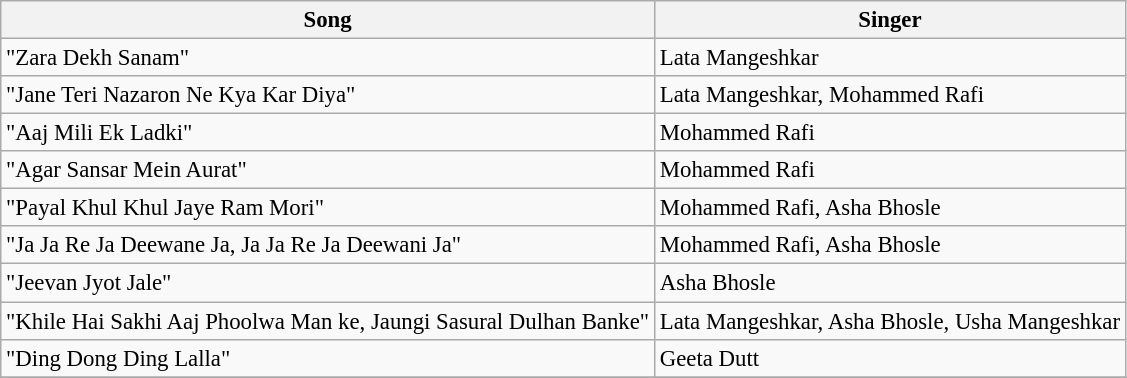<table class="wikitable" style="font-size:95%;">
<tr>
<th>Song</th>
<th>Singer</th>
</tr>
<tr>
<td>"Zara Dekh Sanam"</td>
<td>Lata Mangeshkar</td>
</tr>
<tr>
<td>"Jane Teri Nazaron Ne Kya Kar Diya"</td>
<td>Lata Mangeshkar, Mohammed Rafi</td>
</tr>
<tr>
<td>"Aaj Mili Ek Ladki"</td>
<td>Mohammed Rafi</td>
</tr>
<tr>
<td>"Agar Sansar Mein Aurat"</td>
<td>Mohammed Rafi</td>
</tr>
<tr>
<td>"Payal Khul Khul Jaye Ram Mori"</td>
<td>Mohammed Rafi, Asha Bhosle</td>
</tr>
<tr>
<td>"Ja Ja Re Ja Deewane Ja, Ja Ja Re Ja Deewani Ja"</td>
<td>Mohammed Rafi, Asha Bhosle</td>
</tr>
<tr>
<td>"Jeevan Jyot Jale"</td>
<td>Asha Bhosle</td>
</tr>
<tr>
<td>"Khile Hai Sakhi Aaj Phoolwa Man ke, Jaungi Sasural Dulhan Banke"</td>
<td>Lata Mangeshkar, Asha Bhosle, Usha Mangeshkar</td>
</tr>
<tr>
<td>"Ding Dong Ding Lalla"</td>
<td>Geeta Dutt</td>
</tr>
<tr>
</tr>
</table>
